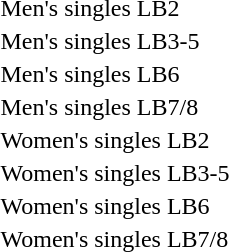<table>
<tr>
<td>Men's singles LB2</td>
<td></td>
<td></td>
<td></td>
</tr>
<tr>
<td>Men's singles LB3-5</td>
<td></td>
<td></td>
<td></td>
</tr>
<tr>
<td>Men's singles LB6</td>
<td></td>
<td></td>
<td></td>
</tr>
<tr>
<td>Men's singles LB7/8</td>
<td></td>
<td></td>
<td></td>
</tr>
<tr>
<td>Women's singles LB2</td>
<td></td>
<td></td>
<td></td>
</tr>
<tr>
<td>Women's singles LB3-5</td>
<td></td>
<td></td>
<td></td>
</tr>
<tr>
<td>Women's singles LB6</td>
<td></td>
<td></td>
<td></td>
</tr>
<tr>
<td>Women's singles LB7/8</td>
<td></td>
<td></td>
<td></td>
</tr>
</table>
